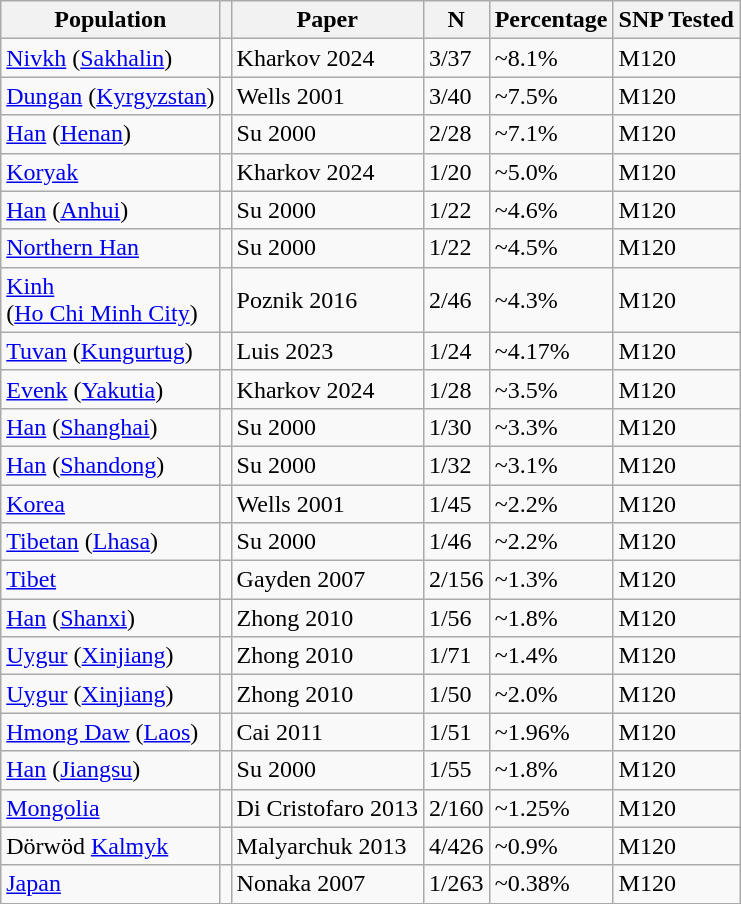<table class="wikitable">
<tr>
<th>Population</th>
<th></th>
<th>Paper</th>
<th>N</th>
<th>Percentage</th>
<th>SNP Tested</th>
</tr>
<tr>
<td><a href='#'>Nivkh</a> (<a href='#'>Sakhalin</a>)</td>
<td></td>
<td>Kharkov 2024</td>
<td>3/37</td>
<td>~8.1%</td>
<td>M120</td>
</tr>
<tr>
<td><a href='#'>Dungan</a> (<a href='#'>Kyrgyzstan</a>)</td>
<td></td>
<td>Wells 2001</td>
<td>3/40</td>
<td>~7.5%</td>
<td>M120</td>
</tr>
<tr>
<td><a href='#'>Han</a> (<a href='#'>Henan</a>)</td>
<td></td>
<td>Su 2000</td>
<td>2/28</td>
<td>~7.1%</td>
<td>M120</td>
</tr>
<tr>
<td><a href='#'>Koryak</a></td>
<td></td>
<td>Kharkov 2024</td>
<td>1/20</td>
<td>~5.0%</td>
<td>M120</td>
</tr>
<tr>
<td><a href='#'>Han</a> (<a href='#'>Anhui</a>)</td>
<td></td>
<td>Su 2000</td>
<td>1/22</td>
<td>~4.6%</td>
<td>M120</td>
</tr>
<tr>
<td><a href='#'>Northern Han</a></td>
<td></td>
<td>Su 2000</td>
<td>1/22</td>
<td>~4.5%</td>
<td>M120</td>
</tr>
<tr>
<td><a href='#'>Kinh</a><br>(<a href='#'>Ho Chi Minh City</a>)</td>
<td></td>
<td>Poznik 2016</td>
<td>2/46</td>
<td>~4.3%</td>
<td>M120</td>
</tr>
<tr>
<td><a href='#'>Tuvan</a> (<a href='#'>Kungurtug</a>)</td>
<td></td>
<td>Luis 2023</td>
<td>1/24</td>
<td>~4.17%</td>
<td>M120</td>
</tr>
<tr>
<td><a href='#'>Evenk</a> (<a href='#'>Yakutia</a>)</td>
<td></td>
<td>Kharkov 2024</td>
<td>1/28</td>
<td>~3.5%</td>
<td>M120</td>
</tr>
<tr>
<td><a href='#'>Han</a> (<a href='#'>Shanghai</a>)</td>
<td></td>
<td>Su 2000</td>
<td>1/30</td>
<td>~3.3%</td>
<td>M120</td>
</tr>
<tr>
<td><a href='#'>Han</a> (<a href='#'>Shandong</a>)</td>
<td></td>
<td>Su 2000</td>
<td>1/32</td>
<td>~3.1%</td>
<td>M120</td>
</tr>
<tr>
<td><a href='#'>Korea</a></td>
<td></td>
<td>Wells 2001</td>
<td>1/45</td>
<td>~2.2%</td>
<td>M120</td>
</tr>
<tr>
<td><a href='#'>Tibetan</a> (<a href='#'>Lhasa</a>)</td>
<td></td>
<td>Su 2000</td>
<td>1/46</td>
<td>~2.2%</td>
<td>M120</td>
</tr>
<tr>
<td><a href='#'>Tibet</a></td>
<td></td>
<td>Gayden 2007</td>
<td>2/156</td>
<td>~1.3%</td>
<td>M120</td>
</tr>
<tr>
<td><a href='#'>Han</a> (<a href='#'>Shanxi</a>)</td>
<td></td>
<td>Zhong 2010</td>
<td>1/56</td>
<td>~1.8%</td>
<td>M120</td>
</tr>
<tr>
<td><a href='#'>Uygur</a> (<a href='#'>Xinjiang</a>)</td>
<td></td>
<td>Zhong 2010</td>
<td>1/71</td>
<td>~1.4%</td>
<td>M120</td>
</tr>
<tr>
<td><a href='#'>Uygur</a> (<a href='#'>Xinjiang</a>)</td>
<td></td>
<td>Zhong 2010</td>
<td>1/50</td>
<td>~2.0%</td>
<td>M120</td>
</tr>
<tr>
<td><a href='#'>Hmong Daw</a> (<a href='#'>Laos</a>)</td>
<td></td>
<td>Cai 2011</td>
<td>1/51</td>
<td>~1.96%</td>
<td>M120</td>
</tr>
<tr>
<td><a href='#'>Han</a> (<a href='#'>Jiangsu</a>)</td>
<td></td>
<td>Su 2000</td>
<td>1/55</td>
<td>~1.8%</td>
<td>M120</td>
</tr>
<tr>
<td><a href='#'>Mongolia</a></td>
<td></td>
<td>Di Cristofaro 2013</td>
<td>2/160</td>
<td>~1.25%</td>
<td>M120</td>
</tr>
<tr>
<td>Dörwöd <a href='#'>Kalmyk</a></td>
<td></td>
<td>Malyarchuk 2013</td>
<td>4/426</td>
<td>~0.9%</td>
<td>M120</td>
</tr>
<tr>
<td><a href='#'>Japan</a></td>
<td></td>
<td>Nonaka 2007</td>
<td>1/263</td>
<td>~0.38%</td>
<td>M120</td>
</tr>
</table>
